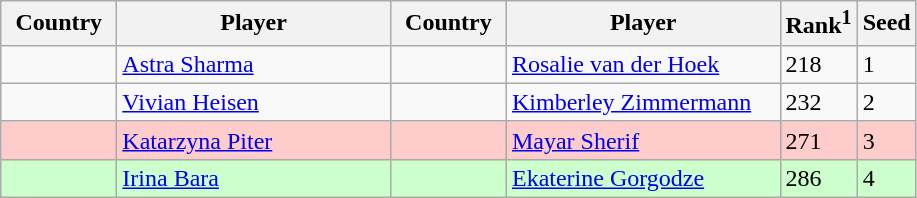<table class="sortable wikitable">
<tr>
<th width="70">Country</th>
<th width="175">Player</th>
<th width="70">Country</th>
<th width="175">Player</th>
<th>Rank<sup>1</sup></th>
<th>Seed</th>
</tr>
<tr>
<td></td>
<td><a href='#'>Astra Sharma</a></td>
<td></td>
<td><a href='#'>Rosalie van der Hoek</a></td>
<td>218</td>
<td>1</td>
</tr>
<tr>
<td></td>
<td><a href='#'>Vivian Heisen</a></td>
<td></td>
<td><a href='#'>Kimberley Zimmermann</a></td>
<td>232</td>
<td>2</td>
</tr>
<tr bgcolor=#fcc>
<td></td>
<td><a href='#'>Katarzyna Piter</a></td>
<td></td>
<td><a href='#'>Mayar Sherif</a></td>
<td>271</td>
<td>3</td>
</tr>
<tr bgcolor=#cfc>
<td></td>
<td><a href='#'>Irina Bara</a></td>
<td></td>
<td><a href='#'>Ekaterine Gorgodze</a></td>
<td>286</td>
<td>4</td>
</tr>
</table>
